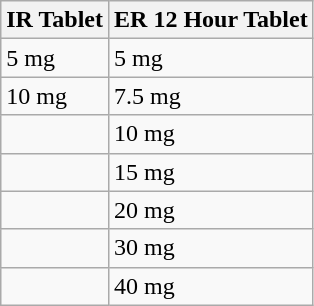<table class="wikitable">
<tr>
<th>IR Tablet</th>
<th>ER 12 Hour Tablet</th>
</tr>
<tr>
<td>5 mg</td>
<td>5 mg</td>
</tr>
<tr>
<td>10 mg</td>
<td>7.5 mg</td>
</tr>
<tr>
<td></td>
<td>10 mg</td>
</tr>
<tr>
<td></td>
<td>15 mg</td>
</tr>
<tr>
<td></td>
<td>20 mg</td>
</tr>
<tr>
<td></td>
<td>30 mg</td>
</tr>
<tr>
<td></td>
<td>40 mg</td>
</tr>
</table>
